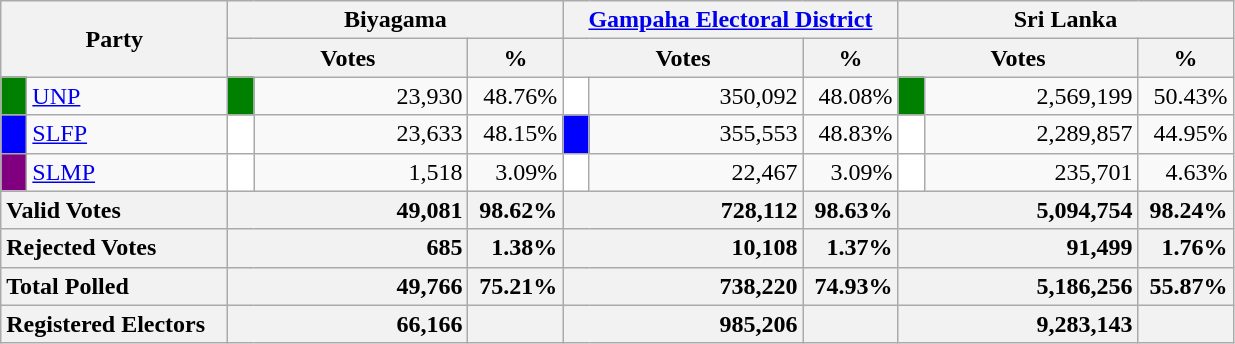<table class="wikitable">
<tr>
<th colspan="2" width="144px"rowspan="2">Party</th>
<th colspan="3" width="216px">Biyagama</th>
<th colspan="3" width="216px"><a href='#'>Gampaha Electoral District</a></th>
<th colspan="3" width="216px">Sri Lanka</th>
</tr>
<tr>
<th colspan="2" width="144px">Votes</th>
<th>%</th>
<th colspan="2" width="144px">Votes</th>
<th>%</th>
<th colspan="2" width="144px">Votes</th>
<th>%</th>
</tr>
<tr>
<td style="background-color:green;" width="10px"></td>
<td style="text-align:left;"><a href='#'>UNP</a></td>
<td style="background-color:green;" width="10px"></td>
<td style="text-align:right;">23,930</td>
<td style="text-align:right;">48.76%</td>
<td style="background-color:white;" width="10px"></td>
<td style="text-align:right;">350,092</td>
<td style="text-align:right;">48.08%</td>
<td style="background-color:green;" width="10px"></td>
<td style="text-align:right;">2,569,199</td>
<td style="text-align:right;">50.43%</td>
</tr>
<tr>
<td style="background-color:blue;" width="10px"></td>
<td style="text-align:left;"><a href='#'>SLFP</a></td>
<td style="background-color:white;" width="10px"></td>
<td style="text-align:right;">23,633</td>
<td style="text-align:right;">48.15%</td>
<td style="background-color:blue;" width="10px"></td>
<td style="text-align:right;">355,553</td>
<td style="text-align:right;">48.83%</td>
<td style="background-color:white;" width="10px"></td>
<td style="text-align:right;">2,289,857</td>
<td style="text-align:right;">44.95%</td>
</tr>
<tr>
<td style="background-color:purple;" width="10px"></td>
<td style="text-align:left;"><a href='#'>SLMP</a></td>
<td style="background-color:white;" width="10px"></td>
<td style="text-align:right;">1,518</td>
<td style="text-align:right;">3.09%</td>
<td style="background-color:white;" width="10px"></td>
<td style="text-align:right;">22,467</td>
<td style="text-align:right;">3.09%</td>
<td style="background-color:white;" width="10px"></td>
<td style="text-align:right;">235,701</td>
<td style="text-align:right;">4.63%</td>
</tr>
<tr>
<th colspan="2" width="144px"style="text-align:left;">Valid Votes</th>
<th style="text-align:right;"colspan="2" width="144px">49,081</th>
<th style="text-align:right;">98.62%</th>
<th style="text-align:right;"colspan="2" width="144px">728,112</th>
<th style="text-align:right;">98.63%</th>
<th style="text-align:right;"colspan="2" width="144px">5,094,754</th>
<th style="text-align:right;">98.24%</th>
</tr>
<tr>
<th colspan="2" width="144px"style="text-align:left;">Rejected Votes</th>
<th style="text-align:right;"colspan="2" width="144px">685</th>
<th style="text-align:right;">1.38%</th>
<th style="text-align:right;"colspan="2" width="144px">10,108</th>
<th style="text-align:right;">1.37%</th>
<th style="text-align:right;"colspan="2" width="144px">91,499</th>
<th style="text-align:right;">1.76%</th>
</tr>
<tr>
<th colspan="2" width="144px"style="text-align:left;">Total Polled</th>
<th style="text-align:right;"colspan="2" width="144px">49,766</th>
<th style="text-align:right;">75.21%</th>
<th style="text-align:right;"colspan="2" width="144px">738,220</th>
<th style="text-align:right;">74.93%</th>
<th style="text-align:right;"colspan="2" width="144px">5,186,256</th>
<th style="text-align:right;">55.87%</th>
</tr>
<tr>
<th colspan="2" width="144px"style="text-align:left;">Registered Electors</th>
<th style="text-align:right;"colspan="2" width="144px">66,166</th>
<th></th>
<th style="text-align:right;"colspan="2" width="144px">985,206</th>
<th></th>
<th style="text-align:right;"colspan="2" width="144px">9,283,143</th>
<th></th>
</tr>
</table>
